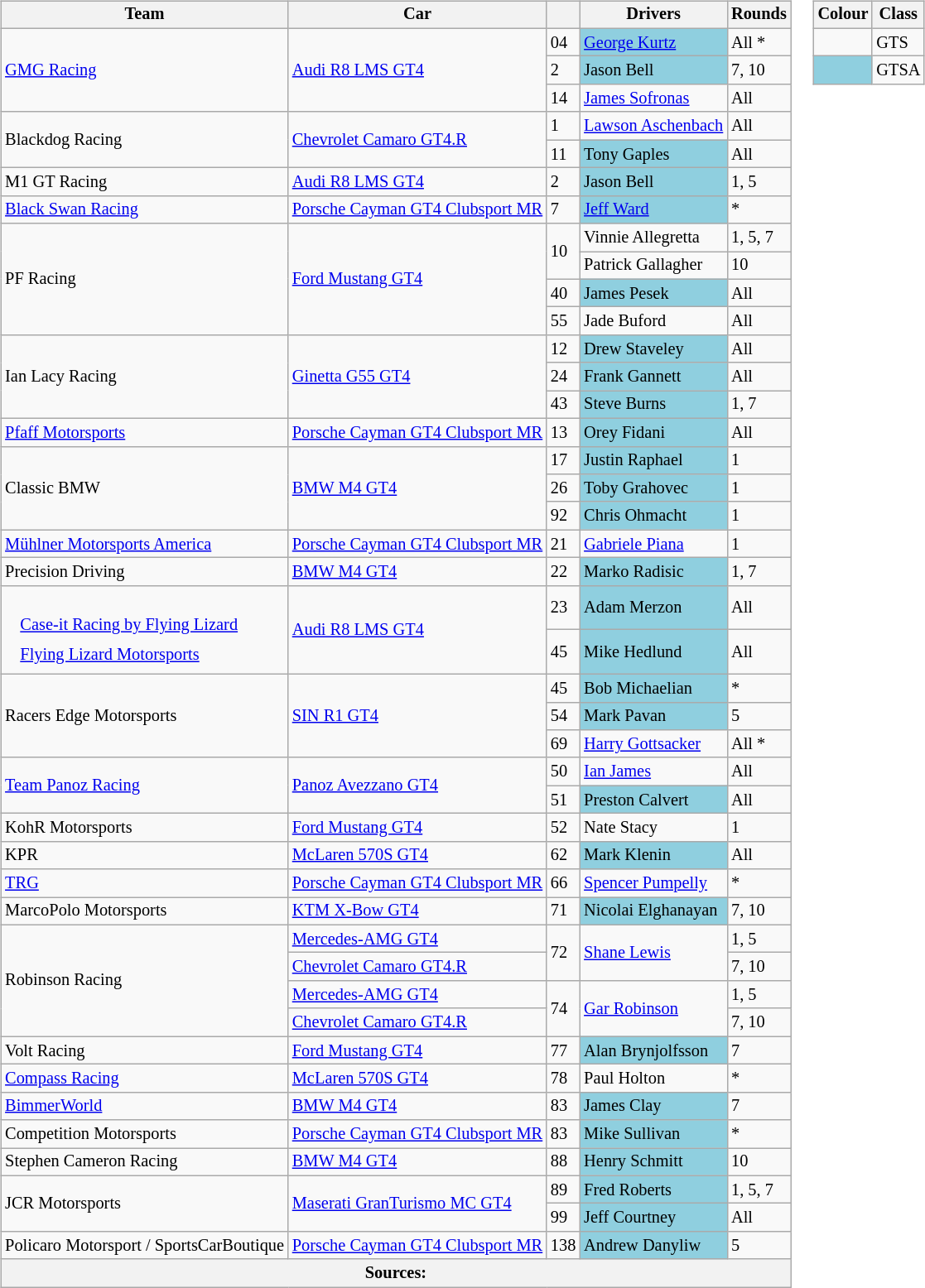<table>
<tr>
<td><br><table class="wikitable" style="font-size: 85%;">
<tr>
<th>Team</th>
<th>Car</th>
<th></th>
<th>Drivers</th>
<th>Rounds</th>
</tr>
<tr>
<td rowspan=3> <a href='#'>GMG Racing</a></td>
<td rowspan=3><a href='#'>Audi R8 LMS GT4</a></td>
<td>04</td>
<td style="background:#8FCFDF;"> <a href='#'>George Kurtz</a></td>
<td>All *</td>
</tr>
<tr>
<td>2</td>
<td style="background:#8FCFDF;"> Jason Bell</td>
<td>7, 10</td>
</tr>
<tr>
<td>14</td>
<td> <a href='#'>James Sofronas</a></td>
<td>All</td>
</tr>
<tr>
<td rowspan=2> Blackdog Racing</td>
<td rowspan=2><a href='#'>Chevrolet Camaro GT4.R</a></td>
<td>1</td>
<td> <a href='#'>Lawson Aschenbach</a></td>
<td>All</td>
</tr>
<tr>
<td>11</td>
<td style="background:#8FCFDF;"> Tony Gaples</td>
<td>All</td>
</tr>
<tr>
<td> M1 GT Racing</td>
<td><a href='#'>Audi R8 LMS GT4</a></td>
<td>2</td>
<td style="background:#8FCFDF;"> Jason Bell</td>
<td>1, 5</td>
</tr>
<tr>
<td> <a href='#'>Black Swan Racing</a></td>
<td><a href='#'>Porsche Cayman GT4 Clubsport MR</a></td>
<td>7</td>
<td style="background:#8FCFDF;"> <a href='#'>Jeff Ward</a></td>
<td>*</td>
</tr>
<tr>
<td rowspan=4> PF Racing</td>
<td rowspan=4><a href='#'>Ford Mustang GT4</a></td>
<td rowspan=2>10</td>
<td> Vinnie Allegretta</td>
<td>1, 5, 7</td>
</tr>
<tr>
<td> Patrick Gallagher</td>
<td>10</td>
</tr>
<tr>
<td>40</td>
<td style="background:#8FCFDF;"> James Pesek</td>
<td>All</td>
</tr>
<tr>
<td>55</td>
<td> Jade Buford</td>
<td>All</td>
</tr>
<tr>
<td rowspan=3> Ian Lacy Racing</td>
<td rowspan=3><a href='#'>Ginetta G55 GT4</a></td>
<td>12</td>
<td style="background:#8FCFDF;"> Drew Staveley</td>
<td>All</td>
</tr>
<tr>
<td>24</td>
<td style="background:#8FCFDF;"> Frank Gannett</td>
<td>All</td>
</tr>
<tr>
<td>43</td>
<td style="background:#8FCFDF;"> Steve Burns</td>
<td>1, 7</td>
</tr>
<tr>
<td> <a href='#'>Pfaff Motorsports</a></td>
<td><a href='#'>Porsche Cayman GT4 Clubsport MR</a></td>
<td>13</td>
<td style="background:#8FCFDF;"> Orey Fidani</td>
<td>All</td>
</tr>
<tr>
<td rowspan=3> Classic BMW</td>
<td rowspan=3><a href='#'>BMW M4 GT4</a></td>
<td>17</td>
<td style="background:#8FCFDF;"> Justin Raphael</td>
<td>1</td>
</tr>
<tr>
<td>26</td>
<td style="background:#8FCFDF;"> Toby Grahovec</td>
<td>1</td>
</tr>
<tr>
<td>92</td>
<td style="background:#8FCFDF;"> Chris Ohmacht</td>
<td>1</td>
</tr>
<tr>
<td> <a href='#'>Mühlner Motorsports America</a></td>
<td><a href='#'>Porsche Cayman GT4 Clubsport MR</a></td>
<td>21</td>
<td> <a href='#'>Gabriele Piana</a></td>
<td>1</td>
</tr>
<tr>
<td> Precision Driving</td>
<td><a href='#'>BMW M4 GT4</a></td>
<td>22</td>
<td style="background:#8FCFDF;"> Marko Radisic</td>
<td>1, 7</td>
</tr>
<tr>
<td rowspan=2><br><table style="float: left; border-top:transparent; border-right:transparent; border-bottom:transparent; border-left:transparent;">
<tr>
<td style=" border-top:transparent; border-right:transparent; border-bottom:transparent; border-left:transparent;" rowspan=2></td>
<td style=" border-top:transparent; border-right:transparent; border-bottom:transparent; border-left:transparent;"><a href='#'>Case-it Racing by Flying Lizard</a></td>
</tr>
<tr>
<td style=" border-top:transparent; border-right:transparent; border-bottom:transparent; border-left:transparent;"><a href='#'>Flying Lizard Motorsports</a></td>
</tr>
</table>
</td>
<td rowspan=2><a href='#'>Audi R8 LMS GT4</a></td>
<td>23</td>
<td style="background:#8FCFDF;"> Adam Merzon</td>
<td>All</td>
</tr>
<tr>
<td>45</td>
<td style="background:#8FCFDF;"> Mike Hedlund</td>
<td>All</td>
</tr>
<tr>
<td rowspan=3> Racers Edge Motorsports</td>
<td rowspan=3><a href='#'>SIN R1 GT4</a></td>
<td>45</td>
<td style="background:#8FCFDF;"> Bob Michaelian</td>
<td>*</td>
</tr>
<tr>
<td>54</td>
<td style="background:#8FCFDF;"> Mark Pavan</td>
<td>5</td>
</tr>
<tr>
<td>69</td>
<td> <a href='#'>Harry Gottsacker</a></td>
<td>All *</td>
</tr>
<tr>
<td rowspan=2> <a href='#'>Team Panoz Racing</a></td>
<td rowspan=2><a href='#'>Panoz Avezzano GT4</a></td>
<td>50</td>
<td> <a href='#'>Ian James</a></td>
<td>All</td>
</tr>
<tr>
<td>51</td>
<td style="background:#8FCFDF;"> Preston Calvert</td>
<td>All</td>
</tr>
<tr>
<td> KohR Motorsports</td>
<td><a href='#'>Ford Mustang GT4</a></td>
<td>52</td>
<td> Nate Stacy</td>
<td>1</td>
</tr>
<tr>
<td> KPR</td>
<td><a href='#'>McLaren 570S GT4</a></td>
<td>62</td>
<td style="background:#8FCFDF;"> Mark Klenin</td>
<td>All</td>
</tr>
<tr>
<td> <a href='#'>TRG</a></td>
<td><a href='#'>Porsche Cayman GT4 Clubsport MR</a></td>
<td>66</td>
<td> <a href='#'>Spencer Pumpelly</a></td>
<td>*</td>
</tr>
<tr>
<td> MarcoPolo Motorsports</td>
<td><a href='#'>KTM X-Bow GT4</a></td>
<td>71</td>
<td style="background:#8FCFDF;"> Nicolai Elghanayan</td>
<td>7, 10</td>
</tr>
<tr>
<td rowspan=4> Robinson Racing</td>
<td><a href='#'>Mercedes-AMG GT4</a></td>
<td rowspan=2>72</td>
<td rowspan=2> <a href='#'>Shane Lewis</a></td>
<td>1, 5</td>
</tr>
<tr>
<td><a href='#'>Chevrolet Camaro GT4.R</a></td>
<td>7, 10</td>
</tr>
<tr>
<td><a href='#'>Mercedes-AMG GT4</a></td>
<td rowspan=2>74</td>
<td rowspan=2> <a href='#'>Gar Robinson</a></td>
<td>1, 5</td>
</tr>
<tr>
<td><a href='#'>Chevrolet Camaro GT4.R</a></td>
<td>7, 10</td>
</tr>
<tr>
<td> Volt Racing</td>
<td><a href='#'>Ford Mustang GT4</a></td>
<td>77</td>
<td style="background:#8FCFDF;"> Alan Brynjolfsson</td>
<td>7</td>
</tr>
<tr>
<td> <a href='#'>Compass Racing</a></td>
<td><a href='#'>McLaren 570S GT4</a></td>
<td>78</td>
<td> Paul Holton</td>
<td>*</td>
</tr>
<tr>
<td> <a href='#'>BimmerWorld</a></td>
<td><a href='#'>BMW M4 GT4</a></td>
<td>83</td>
<td style="background:#8FCFDF;"> James Clay</td>
<td>7</td>
</tr>
<tr>
<td> Competition Motorsports</td>
<td><a href='#'>Porsche Cayman GT4 Clubsport MR</a></td>
<td>83</td>
<td style="background:#8FCFDF;"> Mike Sullivan</td>
<td>*</td>
</tr>
<tr>
<td> Stephen Cameron Racing</td>
<td><a href='#'>BMW M4 GT4</a></td>
<td>88</td>
<td style="background:#8FCFDF;"> Henry Schmitt</td>
<td>10</td>
</tr>
<tr>
<td rowspan=2> JCR Motorsports</td>
<td rowspan=2><a href='#'>Maserati GranTurismo MC GT4</a></td>
<td>89</td>
<td style="background:#8FCFDF;"> Fred Roberts</td>
<td>1, 5, 7</td>
</tr>
<tr>
<td>99</td>
<td style="background:#8FCFDF;"> Jeff Courtney</td>
<td>All</td>
</tr>
<tr>
<td> Policaro Motorsport / SportsCarBoutique</td>
<td><a href='#'>Porsche Cayman GT4 Clubsport MR</a></td>
<td>138</td>
<td style="background:#8FCFDF;"> Andrew Danyliw</td>
<td>5</td>
</tr>
<tr>
<th colspan=5>Sources:</th>
</tr>
</table>
</td>
<td valign="top"><br><table class="wikitable" style="font-size: 85%;">
<tr>
<th>Colour</th>
<th>Class</th>
</tr>
<tr>
<td></td>
<td>GTS</td>
</tr>
<tr>
<td align=center style="background:#8FCFDF;"></td>
<td>GTSA</td>
</tr>
</table>
</td>
</tr>
</table>
